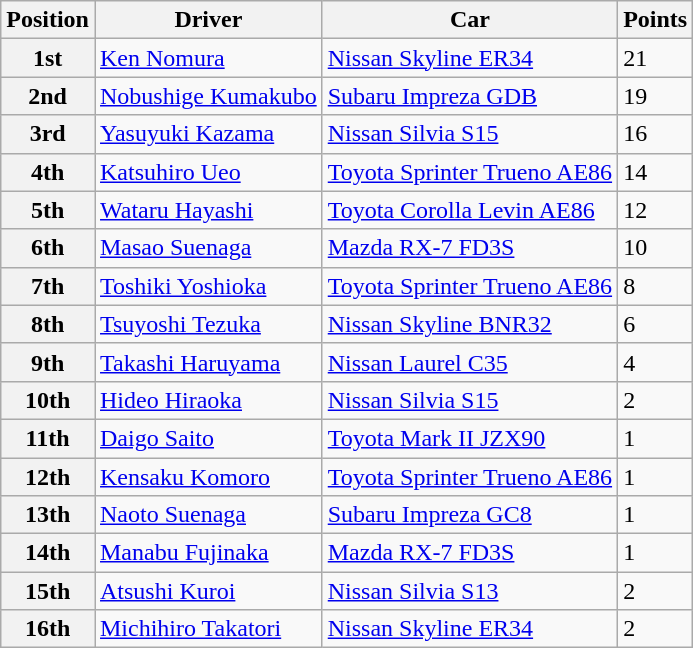<table class="wikitable">
<tr>
<th>Position</th>
<th>Driver</th>
<th>Car</th>
<th>Points</th>
</tr>
<tr>
<th>1st</th>
<td><a href='#'>Ken Nomura</a></td>
<td><a href='#'>Nissan Skyline ER34</a></td>
<td>21</td>
</tr>
<tr>
<th>2nd</th>
<td><a href='#'>Nobushige Kumakubo</a></td>
<td><a href='#'>Subaru Impreza GDB</a></td>
<td>19</td>
</tr>
<tr>
<th>3rd</th>
<td><a href='#'>Yasuyuki Kazama</a></td>
<td><a href='#'>Nissan Silvia S15</a></td>
<td>16</td>
</tr>
<tr>
<th>4th</th>
<td><a href='#'>Katsuhiro Ueo</a></td>
<td><a href='#'>Toyota Sprinter Trueno AE86</a></td>
<td>14</td>
</tr>
<tr>
<th>5th</th>
<td><a href='#'>Wataru Hayashi</a></td>
<td><a href='#'>Toyota Corolla Levin AE86</a></td>
<td>12</td>
</tr>
<tr>
<th>6th</th>
<td><a href='#'>Masao Suenaga</a></td>
<td><a href='#'>Mazda RX-7 FD3S</a></td>
<td>10</td>
</tr>
<tr>
<th>7th</th>
<td><a href='#'>Toshiki Yoshioka</a></td>
<td><a href='#'>Toyota Sprinter Trueno AE86</a></td>
<td>8</td>
</tr>
<tr>
<th>8th</th>
<td><a href='#'>Tsuyoshi Tezuka</a></td>
<td><a href='#'>Nissan Skyline BNR32</a></td>
<td>6</td>
</tr>
<tr>
<th>9th</th>
<td><a href='#'>Takashi Haruyama</a></td>
<td><a href='#'>Nissan Laurel C35</a></td>
<td>4</td>
</tr>
<tr>
<th>10th</th>
<td><a href='#'>Hideo Hiraoka</a></td>
<td><a href='#'>Nissan Silvia S15</a></td>
<td>2</td>
</tr>
<tr>
<th>11th</th>
<td> <a href='#'>Daigo Saito</a></td>
<td><a href='#'>Toyota Mark II JZX90</a></td>
<td>1</td>
</tr>
<tr>
<th>12th</th>
<td><a href='#'>Kensaku Komoro</a></td>
<td><a href='#'>Toyota Sprinter Trueno AE86</a></td>
<td>1</td>
</tr>
<tr>
<th>13th</th>
<td><a href='#'>Naoto Suenaga</a></td>
<td><a href='#'>Subaru Impreza GC8</a></td>
<td>1</td>
</tr>
<tr>
<th>14th</th>
<td><a href='#'>Manabu Fujinaka</a></td>
<td><a href='#'>Mazda RX-7 FD3S</a></td>
<td>1</td>
</tr>
<tr>
<th>15th</th>
<td><a href='#'>Atsushi Kuroi</a></td>
<td><a href='#'>Nissan Silvia S13</a></td>
<td>2</td>
</tr>
<tr>
<th>16th</th>
<td><a href='#'>Michihiro Takatori</a></td>
<td><a href='#'>Nissan Skyline ER34</a></td>
<td>2</td>
</tr>
</table>
